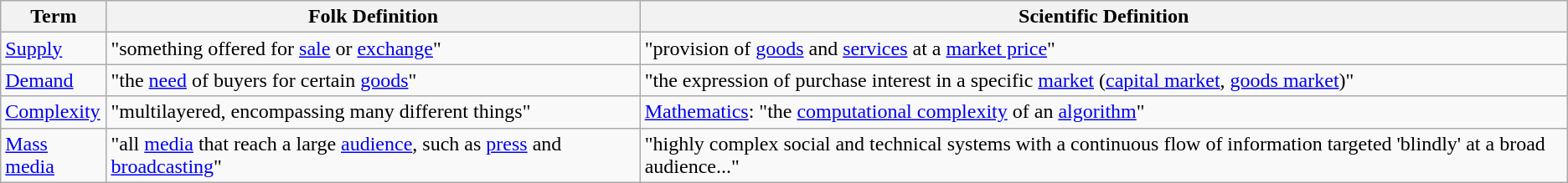<table class="wikitable" style="padding:1em; vertical-align:top; border:2px;">
<tr>
<th>Term</th>
<th>Folk Definition</th>
<th>Scientific Definition</th>
</tr>
<tr>
<td><a href='#'>Supply</a></td>
<td>"something offered for <a href='#'>sale</a> or <a href='#'>exchange</a>"</td>
<td>"provision of <a href='#'>goods</a> and <a href='#'>services</a> at a <a href='#'>market price</a>"</td>
</tr>
<tr>
<td><a href='#'>Demand</a></td>
<td>"the <a href='#'>need</a> of buyers for certain <a href='#'>goods</a>"</td>
<td>"the expression of purchase interest in a specific <a href='#'>market</a> (<a href='#'>capital market</a>, <a href='#'>goods market</a>)"</td>
</tr>
<tr>
<td><a href='#'>Complexity</a></td>
<td>"multilayered, encompassing many different things"</td>
<td><a href='#'>Mathematics</a>: "the <a href='#'>computational complexity</a> of an <a href='#'>algorithm</a>"</td>
</tr>
<tr>
<td><a href='#'>Mass media</a></td>
<td>"all <a href='#'>media</a> that reach a large <a href='#'>audience</a>, such as <a href='#'>press</a> and <a href='#'>broadcasting</a>"</td>
<td>"highly complex social and technical systems with a continuous flow of information targeted 'blindly' at a broad audience..."</td>
</tr>
</table>
